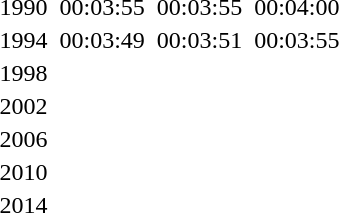<table>
<tr>
<td>1990</td>
<td></td>
<td>00:03:55</td>
<td></td>
<td>00:03:55</td>
<td></td>
<td>00:04:00</td>
</tr>
<tr>
<td>1994</td>
<td></td>
<td>00:03:49</td>
<td></td>
<td>00:03:51</td>
<td></td>
<td>00:03:55</td>
</tr>
<tr>
<td>1998</td>
<td></td>
<td></td>
<td></td>
<td></td>
<td></td>
<td></td>
</tr>
<tr>
<td>2002</td>
<td></td>
<td></td>
<td></td>
<td></td>
<td></td>
<td></td>
</tr>
<tr>
<td>2006<br></td>
<td></td>
<td></td>
<td></td>
<td></td>
<td></td>
<td></td>
</tr>
<tr>
<td>2010<br></td>
<td></td>
<td></td>
<td></td>
<td></td>
<td></td>
<td></td>
</tr>
<tr>
<td>2014<br></td>
<td></td>
<td></td>
<td></td>
<td></td>
<td></td>
<td></td>
</tr>
</table>
